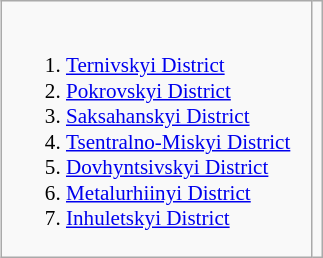<table class="wikitable"  style="float:right; font-size:88%; margin-left:1em;">
<tr>
<td style="padding-right:1em;"><br><ol><li><a href='#'>Ternivskyi District</a></li><li><a href='#'>Pokrovskyi District</a></li><li><a href='#'>Saksahanskyi District</a></li><li><a href='#'>Tsentralno-Miskyi District</a></li><li><a href='#'>Dovhyntsivskyi District</a></li><li><a href='#'>Metalurhiinyi District</a></li><li><a href='#'>Inhuletskyi District</a></li></ol></td>
<td></td>
</tr>
</table>
